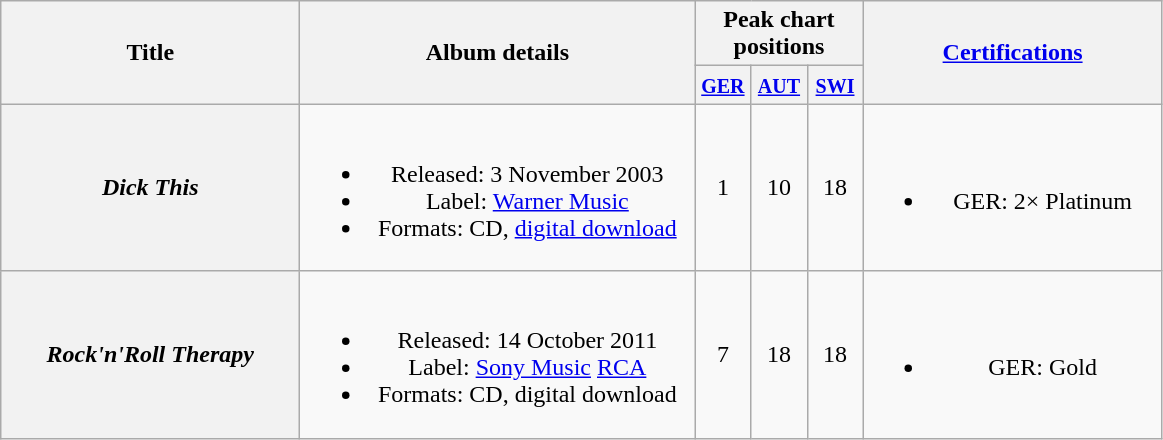<table class="wikitable plainrowheaders" style="text-align:center;" border="1">
<tr>
<th scope="col" rowspan="2" style="width:12em;">Title</th>
<th scope="col" rowspan="2" style="width:16em;">Album details</th>
<th scope="col" colspan="3">Peak chart positions</th>
<th scope="col" rowspan="2" style="width:12em;"><a href='#'>Certifications</a></th>
</tr>
<tr>
<th width="30"><small><a href='#'>GER</a></small></th>
<th width="30"><small><a href='#'>AUT</a></small></th>
<th width="30"><small><a href='#'>SWI</a></small></th>
</tr>
<tr>
<th scope="row"><em>Dick This</em></th>
<td><br><ul><li>Released: 3 November 2003</li><li>Label: <a href='#'>Warner Music</a></li><li>Formats: CD, <a href='#'>digital download</a></li></ul></td>
<td align="center">1</td>
<td align="center">10</td>
<td align="center">18</td>
<td><br><ul><li>GER: 2× Platinum</li></ul></td>
</tr>
<tr>
<th scope="row"><em>Rock'n'Roll Therapy</em></th>
<td><br><ul><li>Released: 14 October 2011</li><li>Label: <a href='#'>Sony Music</a> <a href='#'>RCA</a></li><li>Formats: CD, digital download</li></ul></td>
<td align="center">7</td>
<td align="center">18</td>
<td align="center">18</td>
<td><br><ul><li>GER: Gold</li></ul></td>
</tr>
</table>
